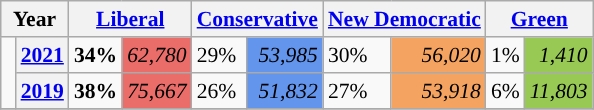<table class="wikitable" style="float:right; width:400; font-size:90%; margin-left:1em;">
<tr>
<th colspan="2" scope="col">Year</th>
<th colspan="2" scope="col"><a href='#'>Liberal</a></th>
<th colspan="2" scope="col"><a href='#'>Conservative</a></th>
<th colspan="2" scope="col"><a href='#'>New Democratic</a></th>
<th colspan="2" scope="col"><a href='#'>Green</a></th>
</tr>
<tr>
<td rowspan="2" style="width: 0.25em; background-color: "></td>
<th><a href='#'>2021</a></th>
<td><strong>34%</strong></td>
<td style="text-align:right; background:#EA6D6A;"><em>62,780</em></td>
<td>29%</td>
<td style="text-align:right; background:#6495ED;"><em>53,985</em></td>
<td>30%</td>
<td style="text-align:right; background:#F4A460;"><em>56,020</em></td>
<td>1%</td>
<td style="text-align:right; background:#99C955;"><em>1,410</em></td>
</tr>
<tr>
<th><a href='#'>2019</a></th>
<td><strong>38%</strong></td>
<td style="text-align:right; background:#EA6D6A;"><em>75,667</em></td>
<td>26%</td>
<td style="text-align:right; background:#6495ED;"><em>51,832</em></td>
<td>27%</td>
<td style="text-align:right; background:#F4A460;"><em>53,918</em></td>
<td>6%</td>
<td style="text-align:right; background:#99C955;"><em>11,803</em></td>
</tr>
<tr>
</tr>
</table>
